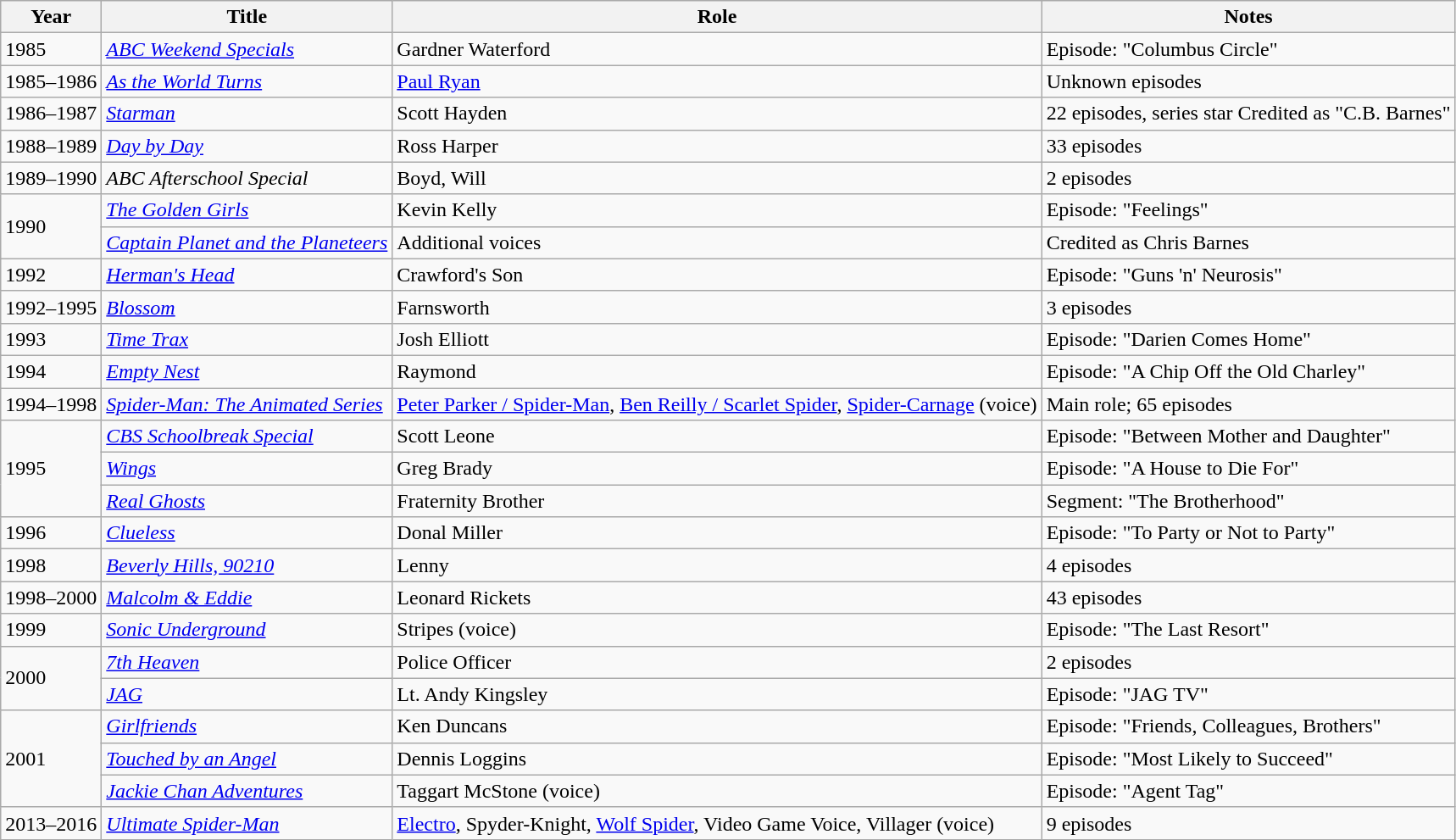<table class="wikitable sortable">
<tr>
<th>Year</th>
<th>Title</th>
<th>Role</th>
<th class="unsortable">Notes</th>
</tr>
<tr>
<td>1985</td>
<td><em><a href='#'>ABC Weekend Specials</a></em></td>
<td>Gardner Waterford</td>
<td>Episode: "Columbus Circle"</td>
</tr>
<tr>
<td>1985–1986</td>
<td><em><a href='#'>As the World Turns</a></em></td>
<td><a href='#'>Paul Ryan</a></td>
<td>Unknown episodes</td>
</tr>
<tr>
<td>1986–1987</td>
<td><em><a href='#'>Starman</a></em></td>
<td>Scott Hayden</td>
<td>22 episodes, series star Credited as "C.B. Barnes"</td>
</tr>
<tr>
<td>1988–1989</td>
<td><em><a href='#'>Day by Day</a></em></td>
<td>Ross Harper</td>
<td>33 episodes</td>
</tr>
<tr>
<td>1989–1990</td>
<td><em>ABC Afterschool Special</em></td>
<td>Boyd, Will</td>
<td>2 episodes</td>
</tr>
<tr>
<td rowspan="2">1990</td>
<td><em><a href='#'>The Golden Girls</a></em></td>
<td>Kevin Kelly</td>
<td>Episode: "Feelings"</td>
</tr>
<tr>
<td><em><a href='#'>Captain Planet and the Planeteers</a></em></td>
<td>Additional voices</td>
<td>Credited as Chris Barnes</td>
</tr>
<tr>
<td>1992</td>
<td><em><a href='#'>Herman's Head</a></em></td>
<td>Crawford's Son</td>
<td>Episode: "Guns 'n' Neurosis"</td>
</tr>
<tr>
<td>1992–1995</td>
<td><em><a href='#'>Blossom</a></em></td>
<td>Farnsworth</td>
<td>3 episodes</td>
</tr>
<tr>
<td>1993</td>
<td><em><a href='#'>Time Trax</a></em></td>
<td>Josh Elliott</td>
<td>Episode: "Darien Comes Home"</td>
</tr>
<tr>
<td>1994</td>
<td><em><a href='#'>Empty Nest</a></em></td>
<td>Raymond</td>
<td>Episode: "A Chip Off the Old Charley"</td>
</tr>
<tr>
<td>1994–1998</td>
<td><em><a href='#'>Spider-Man: The Animated Series</a></em></td>
<td><a href='#'>Peter Parker / Spider-Man</a>, <a href='#'>Ben Reilly / Scarlet Spider</a>, <a href='#'>Spider-Carnage</a> (voice)</td>
<td>Main role; 65 episodes</td>
</tr>
<tr>
<td rowspan="3">1995</td>
<td><em><a href='#'>CBS Schoolbreak Special</a></em></td>
<td>Scott Leone</td>
<td>Episode: "Between Mother and Daughter"</td>
</tr>
<tr>
<td><em><a href='#'>Wings</a></em></td>
<td>Greg Brady</td>
<td>Episode: "A House to Die For"</td>
</tr>
<tr>
<td><em><a href='#'>Real Ghosts</a></em></td>
<td>Fraternity Brother</td>
<td>Segment: "The Brotherhood"</td>
</tr>
<tr>
<td>1996</td>
<td><em><a href='#'>Clueless</a></em></td>
<td>Donal Miller</td>
<td>Episode: "To Party or Not to Party"</td>
</tr>
<tr>
<td>1998</td>
<td><em><a href='#'>Beverly Hills, 90210</a></em></td>
<td>Lenny</td>
<td>4 episodes</td>
</tr>
<tr>
<td>1998–2000</td>
<td><em><a href='#'>Malcolm & Eddie</a></em></td>
<td>Leonard Rickets</td>
<td>43 episodes</td>
</tr>
<tr>
<td>1999</td>
<td><em><a href='#'>Sonic Underground</a></em></td>
<td>Stripes (voice)</td>
<td>Episode: "The Last Resort"</td>
</tr>
<tr>
<td rowspan="2">2000</td>
<td><em><a href='#'>7th Heaven</a></em></td>
<td>Police Officer</td>
<td>2 episodes</td>
</tr>
<tr>
<td><em><a href='#'>JAG</a></em></td>
<td>Lt. Andy Kingsley</td>
<td>Episode: "JAG TV"</td>
</tr>
<tr>
<td rowspan="3">2001</td>
<td><em><a href='#'>Girlfriends</a></em></td>
<td>Ken Duncans</td>
<td>Episode: "Friends, Colleagues, Brothers"</td>
</tr>
<tr>
<td><em><a href='#'>Touched by an Angel</a></em></td>
<td>Dennis Loggins</td>
<td>Episode: "Most Likely to Succeed"</td>
</tr>
<tr>
<td><em><a href='#'>Jackie Chan Adventures</a></em></td>
<td>Taggart McStone (voice)</td>
<td>Episode: "Agent Tag"</td>
</tr>
<tr>
<td>2013–2016</td>
<td><em><a href='#'>Ultimate Spider-Man</a></em></td>
<td><a href='#'>Electro</a>, Spyder-Knight, <a href='#'>Wolf Spider</a>, Video Game Voice, Villager (voice)</td>
<td>9 episodes</td>
</tr>
</table>
